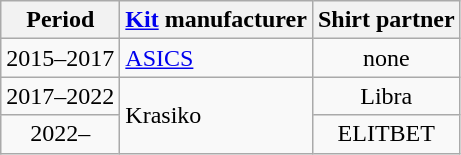<table class="wikitable" style="text-align: center">
<tr>
<th>Period</th>
<th><a href='#'>Kit</a> manufacturer</th>
<th>Shirt partner</th>
</tr>
<tr>
<td>2015–2017</td>
<td align="Left" rowspan=1> <a href='#'>ASICS</a></td>
<td>none</td>
</tr>
<tr>
<td>2017–2022</td>
<td align="Left" rowspan=2> Krasiko</td>
<td>Libra</td>
</tr>
<tr>
<td>2022–</td>
<td>ELITBET</td>
</tr>
</table>
